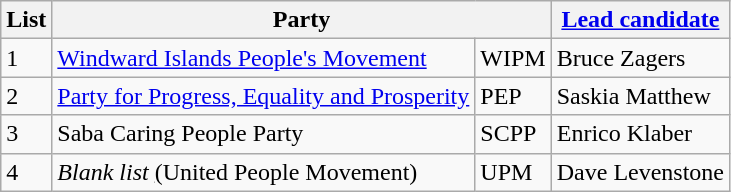<table class="wikitable" style="text-align:left;">
<tr>
<th>List</th>
<th colspan="2">Party</th>
<th><a href='#'>Lead candidate</a></th>
</tr>
<tr>
<td>1</td>
<td><a href='#'>Windward Islands People's Movement</a></td>
<td>WIPM</td>
<td>Bruce Zagers</td>
</tr>
<tr>
<td>2</td>
<td><a href='#'>Party for Progress, Equality and Prosperity</a></td>
<td>PEP</td>
<td>Saskia Matthew</td>
</tr>
<tr>
<td>3</td>
<td>Saba Caring People Party</td>
<td>SCPP</td>
<td>Enrico Klaber</td>
</tr>
<tr>
<td>4</td>
<td><em>Blank list</em> <u>(</u>United People Movement)</td>
<td>UPM</td>
<td>Dave Levenstone</td>
</tr>
</table>
